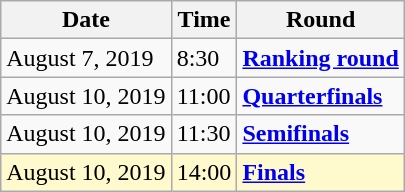<table class="wikitable">
<tr>
<th>Date</th>
<th>Time</th>
<th>Round</th>
</tr>
<tr>
<td>August 7, 2019</td>
<td>8:30</td>
<td><strong><a href='#'>Ranking round</a></strong></td>
</tr>
<tr>
<td>August 10, 2019</td>
<td>11:00</td>
<td><strong><a href='#'>Quarterfinals</a></strong></td>
</tr>
<tr>
<td>August 10, 2019</td>
<td>11:30</td>
<td><strong><a href='#'>Semifinals</a></strong></td>
</tr>
<tr style=background:lemonchiffon>
<td>August 10, 2019</td>
<td>14:00</td>
<td><strong><a href='#'>Finals</a></strong></td>
</tr>
</table>
